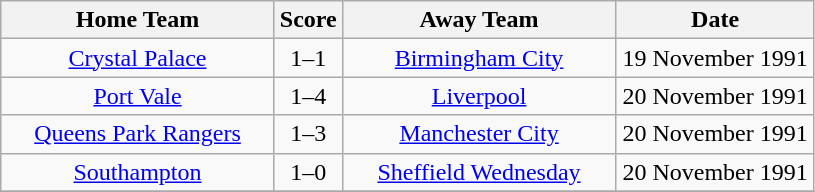<table class="wikitable" style="text-align:center;">
<tr>
<th width=175>Home Team</th>
<th width=20>Score</th>
<th width=175>Away Team</th>
<th width= 125>Date</th>
</tr>
<tr>
<td><a href='#'>Crystal Palace</a></td>
<td>1–1</td>
<td><a href='#'>Birmingham City</a></td>
<td>19 November 1991</td>
</tr>
<tr>
<td><a href='#'>Port Vale</a></td>
<td>1–4</td>
<td><a href='#'>Liverpool</a></td>
<td>20 November 1991</td>
</tr>
<tr>
<td><a href='#'>Queens Park Rangers</a></td>
<td>1–3</td>
<td><a href='#'>Manchester City</a></td>
<td>20 November 1991</td>
</tr>
<tr>
<td><a href='#'>Southampton</a></td>
<td>1–0</td>
<td><a href='#'>Sheffield Wednesday</a></td>
<td>20 November 1991</td>
</tr>
<tr>
</tr>
</table>
